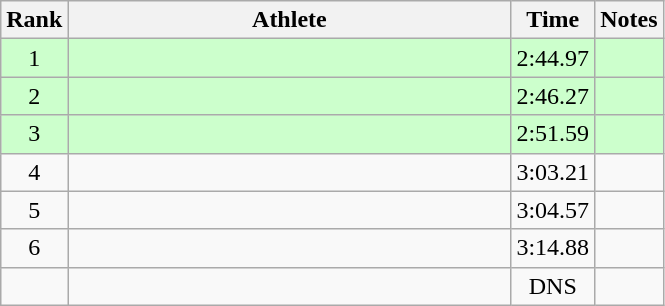<table class="wikitable" style="text-align:center">
<tr>
<th>Rank</th>
<th Style="width:18em">Athlete</th>
<th>Time</th>
<th>Notes</th>
</tr>
<tr style="background:#cfc">
<td>1</td>
<td style="text-align:left"></td>
<td>2:44.97</td>
<td></td>
</tr>
<tr style="background:#cfc">
<td>2</td>
<td style="text-align:left"></td>
<td>2:46.27</td>
<td></td>
</tr>
<tr style="background:#cfc">
<td>3</td>
<td style="text-align:left"></td>
<td>2:51.59</td>
<td></td>
</tr>
<tr>
<td>4</td>
<td style="text-align:left"></td>
<td>3:03.21</td>
<td></td>
</tr>
<tr>
<td>5</td>
<td style="text-align:left"></td>
<td>3:04.57</td>
<td></td>
</tr>
<tr>
<td>6</td>
<td style="text-align:left"></td>
<td>3:14.88</td>
<td></td>
</tr>
<tr>
<td></td>
<td style="text-align:left"></td>
<td>DNS</td>
<td></td>
</tr>
</table>
